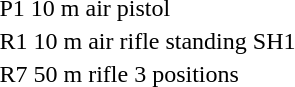<table>
<tr>
<td>P1 10 m air pistol</td>
<td rowspan=3>SH1</td>
<td></td>
<td></td>
<td></td>
</tr>
<tr>
<td>R1 10 m air rifle standing</td>
<td></td>
<td></td>
<td></td>
</tr>
<tr>
<td>R7 50 m rifle 3 positions</td>
<td></td>
<td></td>
<td></td>
</tr>
</table>
